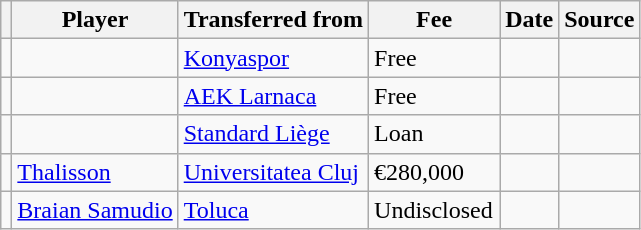<table class="wikitable plainrowheaders sortable">
<tr>
<th></th>
<th scope="col">Player</th>
<th>Transferred from</th>
<th style="width: 80px;">Fee</th>
<th scope="col">Date</th>
<th scope="col">Source</th>
</tr>
<tr>
<td align="center"></td>
<td> </td>
<td> <a href='#'>Konyaspor</a></td>
<td>Free</td>
<td></td>
<td></td>
</tr>
<tr>
<td align="center"></td>
<td> </td>
<td> <a href='#'>AEK Larnaca</a></td>
<td>Free</td>
<td></td>
<td></td>
</tr>
<tr>
<td align="center"></td>
<td></td>
<td> <a href='#'>Standard Liège</a></td>
<td>Loan</td>
<td></td>
<td></td>
</tr>
<tr>
<td align="center"></td>
<td> <a href='#'>Thalisson</a></td>
<td> <a href='#'>Universitatea Cluj</a></td>
<td>€280,000</td>
<td></td>
<td></td>
</tr>
<tr>
<td align="center"></td>
<td> <a href='#'>Braian Samudio</a></td>
<td> <a href='#'>Toluca</a></td>
<td>Undisclosed</td>
<td></td>
<td></td>
</tr>
</table>
